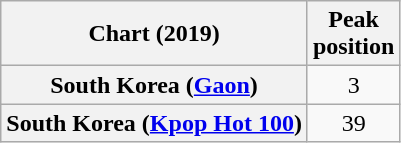<table class="wikitable sortable plainrowheaders" style="text-align:center">
<tr>
<th scope="col">Chart (2019)</th>
<th scope="col">Peak<br>position</th>
</tr>
<tr>
<th scope="row">South Korea (<a href='#'>Gaon</a>)</th>
<td>3</td>
</tr>
<tr>
<th scope="row">South Korea (<a href='#'>Kpop Hot 100</a>)</th>
<td>39</td>
</tr>
</table>
